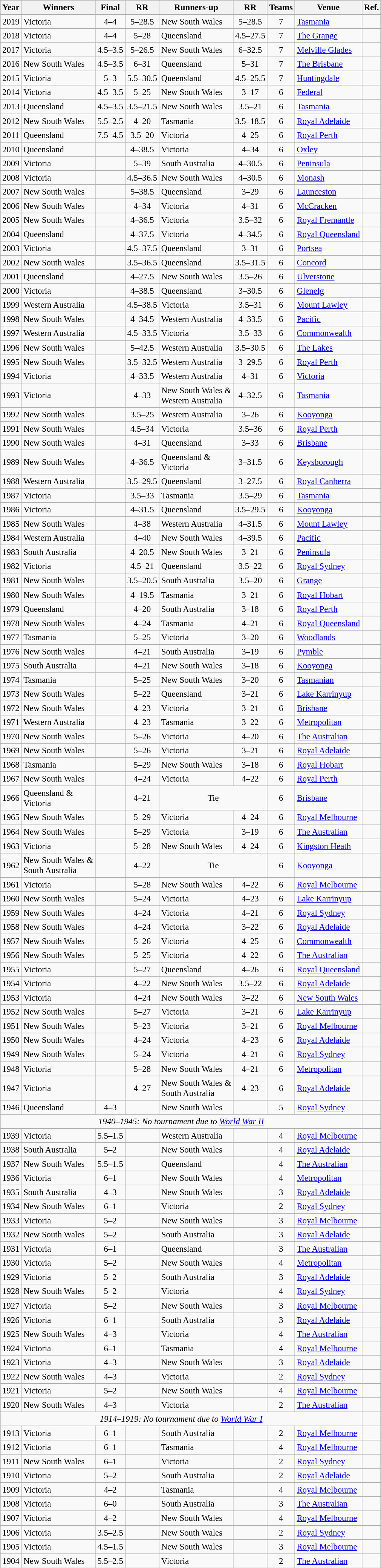<table class="wikitable sortable" style="font-size:95%;">
<tr>
<th>Year</th>
<th>Winners</th>
<th>Final</th>
<th>RR</th>
<th>Runners-up</th>
<th>RR</th>
<th>Teams</th>
<th>Venue</th>
<th>Ref.</th>
</tr>
<tr>
<td align=center>2019</td>
<td>Victoria</td>
<td align=center>4–4</td>
<td align=center>5–28.5</td>
<td>New South Wales</td>
<td align=center>5–28.5</td>
<td align=center>7</td>
<td><a href='#'>Tasmania</a></td>
<td></td>
</tr>
<tr>
<td align=center>2018</td>
<td>Victoria</td>
<td align=center>4–4</td>
<td align=center>5–28</td>
<td>Queensland</td>
<td align=center>4.5–27.5</td>
<td align=center>7</td>
<td><a href='#'>The Grange</a></td>
<td></td>
</tr>
<tr>
<td align=center>2017</td>
<td>Victoria</td>
<td align=center>4.5–3.5</td>
<td align=center>5–26.5</td>
<td>New South Wales</td>
<td align=center>6–32.5</td>
<td align=center>7</td>
<td><a href='#'>Melville Glades</a></td>
<td></td>
</tr>
<tr>
<td align=center>2016</td>
<td>New South Wales</td>
<td align=center>4.5–3.5</td>
<td align=center>6–31</td>
<td>Queensland</td>
<td align=center>5–31</td>
<td align=center>7</td>
<td><a href='#'>The Brisbane</a></td>
<td></td>
</tr>
<tr>
<td align=center>2015</td>
<td>Victoria</td>
<td align=center>5–3</td>
<td align=center>5.5–30.5</td>
<td>Queensland</td>
<td align=center>4.5–25.5</td>
<td align=center>7</td>
<td><a href='#'>Huntingdale</a></td>
<td></td>
</tr>
<tr>
<td align=center>2014</td>
<td>Victoria</td>
<td align=center>4.5–3.5</td>
<td align=center>5–25</td>
<td>New South Wales</td>
<td align=center>3–17</td>
<td align=center>6</td>
<td><a href='#'>Federal</a></td>
<td></td>
</tr>
<tr>
<td align=center>2013</td>
<td>Queensland</td>
<td align=center>4.5–3.5</td>
<td align=center>3.5–21.5</td>
<td>New South Wales</td>
<td align=center>3.5–21</td>
<td align=center>6</td>
<td><a href='#'>Tasmania</a></td>
<td></td>
</tr>
<tr>
<td align=center>2012</td>
<td>New South Wales</td>
<td align=center>5.5–2.5</td>
<td align=center>4–20</td>
<td>Tasmania</td>
<td align=center>3.5–18.5</td>
<td align=center>6</td>
<td><a href='#'>Royal Adelaide</a></td>
<td></td>
</tr>
<tr>
<td align=center>2011</td>
<td>Queensland</td>
<td align=center>7.5–4.5</td>
<td align=center>3.5–20</td>
<td>Victoria</td>
<td align=center>4–25</td>
<td align=center>6</td>
<td><a href='#'>Royal Perth</a></td>
<td></td>
</tr>
<tr>
<td align=center>2010</td>
<td>Queensland</td>
<td align=center></td>
<td align=center>4–38.5</td>
<td>Victoria</td>
<td align=center>4–34</td>
<td align=center>6</td>
<td><a href='#'>Oxley</a></td>
<td></td>
</tr>
<tr>
<td align=center>2009</td>
<td>Victoria</td>
<td align=center></td>
<td align=center>5–39</td>
<td>South Australia</td>
<td align=center>4–30.5</td>
<td align=center>6</td>
<td><a href='#'>Peninsula</a></td>
<td></td>
</tr>
<tr>
<td align=center>2008</td>
<td>Victoria</td>
<td align=center></td>
<td align=center>4.5–36.5</td>
<td>New South Wales</td>
<td align=center>4–30.5</td>
<td align=center>6</td>
<td><a href='#'>Monash</a></td>
<td></td>
</tr>
<tr>
<td align=center>2007</td>
<td>New South Wales</td>
<td align=center></td>
<td align=center>5–38.5</td>
<td>Queensland</td>
<td align=center>3–29</td>
<td align=center>6</td>
<td><a href='#'>Launceston</a></td>
<td></td>
</tr>
<tr>
<td align=center>2006</td>
<td>New South Wales</td>
<td align=center></td>
<td align=center>4–34</td>
<td>Victoria</td>
<td align=center>4–31</td>
<td align=center>6</td>
<td><a href='#'>McCracken</a></td>
<td></td>
</tr>
<tr>
<td align=center>2005</td>
<td>New South Wales</td>
<td align=center></td>
<td align=center>4–36.5</td>
<td>Victoria</td>
<td align=center>3.5–32</td>
<td align=center>6</td>
<td><a href='#'>Royal Fremantle</a></td>
<td></td>
</tr>
<tr>
<td align=center>2004</td>
<td>Queensland</td>
<td align=center></td>
<td align=center>4–37.5</td>
<td>Victoria</td>
<td align=center>4–34.5</td>
<td align=center>6</td>
<td><a href='#'>Royal Queensland</a></td>
<td></td>
</tr>
<tr>
<td align=center>2003</td>
<td>Victoria</td>
<td align=center></td>
<td align=center>4.5–37.5</td>
<td>Queensland</td>
<td align=center>3–31</td>
<td align=center>6</td>
<td><a href='#'>Portsea</a></td>
<td></td>
</tr>
<tr>
<td align=center>2002</td>
<td>New South Wales</td>
<td align=center></td>
<td align=center>3.5–36.5</td>
<td>Queensland</td>
<td align=center>3.5–31.5</td>
<td align=center>6</td>
<td><a href='#'>Concord</a></td>
<td></td>
</tr>
<tr>
<td align=center>2001</td>
<td>Queensland</td>
<td align=center></td>
<td align=center>4–27.5</td>
<td>New South Wales</td>
<td align=center>3.5–26</td>
<td align=center>6</td>
<td><a href='#'>Ulverstone</a></td>
<td></td>
</tr>
<tr>
<td align=center>2000</td>
<td>Victoria</td>
<td align=center></td>
<td align=center>4–38.5</td>
<td>Queensland</td>
<td align=center>3–30.5</td>
<td align=center>6</td>
<td><a href='#'>Glenelg</a></td>
<td></td>
</tr>
<tr>
<td align=center>1999</td>
<td>Western Australia</td>
<td align=center></td>
<td align=center>4.5–38.5</td>
<td>Victoria</td>
<td align=center>3.5–31</td>
<td align=center>6</td>
<td><a href='#'>Mount Lawley</a></td>
<td></td>
</tr>
<tr>
<td align=center>1998</td>
<td>New South Wales</td>
<td align=center></td>
<td align=center>4–34.5</td>
<td>Western Australia</td>
<td align=center>4–33.5</td>
<td align=center>6</td>
<td><a href='#'>Pacific</a></td>
<td></td>
</tr>
<tr>
<td align=center>1997</td>
<td>Western Australia</td>
<td align=center></td>
<td align=center>4.5–33.5</td>
<td>Victoria</td>
<td align=center>3.5–33</td>
<td align=center>6</td>
<td><a href='#'>Commonwealth</a></td>
<td></td>
</tr>
<tr>
<td align=center>1996</td>
<td>New South Wales</td>
<td align=center></td>
<td align=center>5–42.5</td>
<td>Western Australia</td>
<td align=center>3.5–30.5</td>
<td align=center>6</td>
<td><a href='#'>The Lakes</a></td>
<td></td>
</tr>
<tr>
<td align=center>1995</td>
<td>New South Wales</td>
<td align=center></td>
<td align=center>3.5–32.5</td>
<td>Western Australia</td>
<td align=center>3–29.5</td>
<td align=center>6</td>
<td><a href='#'>Royal Perth</a></td>
<td></td>
</tr>
<tr>
<td align=center>1994</td>
<td>Victoria</td>
<td align=center></td>
<td align=center>4–33.5</td>
<td>Western Australia</td>
<td align=center>4–31</td>
<td align=center>6</td>
<td><a href='#'>Victoria</a></td>
<td></td>
</tr>
<tr>
<td align=center>1993</td>
<td>Victoria</td>
<td align=center></td>
<td align=center>4–33</td>
<td>New South Wales &<br>Western Australia</td>
<td align=center>4–32.5</td>
<td align=center>6</td>
<td><a href='#'>Tasmania</a></td>
<td></td>
</tr>
<tr>
<td align=center>1992</td>
<td>New South Wales</td>
<td align=center></td>
<td align=center>3.5–25</td>
<td>Western Australia</td>
<td align=center>3–26</td>
<td align=center>6</td>
<td><a href='#'>Kooyonga</a></td>
<td></td>
</tr>
<tr>
<td align=center>1991</td>
<td>New South Wales</td>
<td align=center></td>
<td align=center>4.5–34</td>
<td>Victoria</td>
<td align=center>3.5–36</td>
<td align=center>6</td>
<td><a href='#'>Royal Perth</a></td>
<td></td>
</tr>
<tr>
<td align=center>1990</td>
<td>New South Wales</td>
<td align=center></td>
<td align=center>4–31</td>
<td>Queensland</td>
<td align=center>3–33</td>
<td align=center>6</td>
<td><a href='#'>Brisbane</a></td>
<td></td>
</tr>
<tr>
<td align=center>1989</td>
<td>New South Wales</td>
<td align=center></td>
<td align=center>4–36.5</td>
<td>Queensland &<br>Victoria</td>
<td align=center>3–31.5</td>
<td align=center>6</td>
<td><a href='#'>Keysborough</a></td>
<td></td>
</tr>
<tr>
<td align=center>1988</td>
<td>Western Australia</td>
<td align=center></td>
<td align=center>3.5–29.5</td>
<td>Queensland</td>
<td align=center>3–27.5</td>
<td align=center>6</td>
<td><a href='#'>Royal Canberra</a></td>
<td></td>
</tr>
<tr>
<td align=center>1987</td>
<td>Victoria</td>
<td align=center></td>
<td align=center>3.5–33</td>
<td>Tasmania</td>
<td align=center>3.5–29</td>
<td align=center>6</td>
<td><a href='#'>Tasmania</a></td>
<td></td>
</tr>
<tr>
<td align=center>1986</td>
<td>Victoria</td>
<td align=center></td>
<td align=center>4–31.5</td>
<td>Queensland</td>
<td align=center>3.5–29.5</td>
<td align=center>6</td>
<td><a href='#'>Kooyonga</a></td>
<td></td>
</tr>
<tr>
<td align=center>1985</td>
<td>New South Wales</td>
<td align=center></td>
<td align=center>4–38</td>
<td>Western Australia</td>
<td align=center>4–31.5</td>
<td align=center>6</td>
<td><a href='#'>Mount Lawley</a></td>
<td></td>
</tr>
<tr>
<td align=center>1984</td>
<td>Western Australia</td>
<td align=center></td>
<td align=center>4–40</td>
<td>New South Wales</td>
<td align=center>4–39.5</td>
<td align=center>6</td>
<td><a href='#'>Pacific</a></td>
<td></td>
</tr>
<tr>
<td align=center>1983</td>
<td>South Australia</td>
<td align=center></td>
<td align=center>4–20.5</td>
<td>New South Wales</td>
<td align=center>3–21</td>
<td align=center>6</td>
<td><a href='#'>Peninsula</a></td>
<td></td>
</tr>
<tr>
<td align=center>1982</td>
<td>Victoria</td>
<td align=center></td>
<td align=center>4.5–21</td>
<td>Queensland</td>
<td align=center>3.5–22</td>
<td align=center>6</td>
<td><a href='#'>Royal Sydney</a></td>
<td></td>
</tr>
<tr>
<td align=center>1981</td>
<td>New South Wales</td>
<td align=center></td>
<td align=center>3.5–20.5</td>
<td>South Australia</td>
<td align=center>3.5–20</td>
<td align=center>6</td>
<td><a href='#'>Grange</a></td>
<td></td>
</tr>
<tr>
<td align=center>1980</td>
<td>New South Wales</td>
<td align=center></td>
<td align=center>4–19.5</td>
<td>Tasmania</td>
<td align=center>3–21</td>
<td align=center>6</td>
<td><a href='#'>Royal Hobart</a></td>
<td></td>
</tr>
<tr>
<td align=center>1979</td>
<td>Queensland</td>
<td align=center></td>
<td align=center>4–20</td>
<td>South Australia</td>
<td align=center>3–18</td>
<td align=center>6</td>
<td><a href='#'>Royal Perth</a></td>
<td></td>
</tr>
<tr>
<td align=center>1978</td>
<td>New South Wales</td>
<td align=center></td>
<td align=center>4–24</td>
<td>Tasmania</td>
<td align=center>4–21</td>
<td align=center>6</td>
<td><a href='#'>Royal Queensland</a></td>
<td></td>
</tr>
<tr>
<td align=center>1977</td>
<td>Tasmania</td>
<td align=center></td>
<td align=center>5–25</td>
<td>Victoria</td>
<td align=center>3–20</td>
<td align=center>6</td>
<td><a href='#'>Woodlands</a></td>
<td></td>
</tr>
<tr>
<td align=center>1976</td>
<td>New South Wales</td>
<td align=center></td>
<td align=center>4–21</td>
<td>South Australia</td>
<td align=center>3–19</td>
<td align=center>6</td>
<td><a href='#'>Pymble</a></td>
<td></td>
</tr>
<tr>
<td align=center>1975</td>
<td>South Australia</td>
<td align=center></td>
<td align=center>4–21</td>
<td>New South Wales</td>
<td align=center>3–18</td>
<td align=center>6</td>
<td><a href='#'>Kooyonga</a></td>
<td></td>
</tr>
<tr>
<td align=center>1974</td>
<td>Tasmania</td>
<td align=center></td>
<td align=center>5–25</td>
<td>New South Wales</td>
<td align=center>3–20</td>
<td align=center>6</td>
<td><a href='#'>Tasmanian</a></td>
<td></td>
</tr>
<tr>
<td align=center>1973</td>
<td>New South Wales</td>
<td align=center></td>
<td align=center>5–22</td>
<td>Queensland</td>
<td align=center>3–21</td>
<td align=center>6</td>
<td><a href='#'>Lake Karrinyup</a></td>
<td></td>
</tr>
<tr>
<td align=center>1972</td>
<td>New South Wales</td>
<td align=center></td>
<td align=center>4–23</td>
<td>Victoria</td>
<td align=center>3–21</td>
<td align=center>6</td>
<td><a href='#'>Brisbane</a></td>
<td></td>
</tr>
<tr>
<td align=center>1971</td>
<td>Western Australia</td>
<td align=center></td>
<td align=center>4–23</td>
<td>Tasmania</td>
<td align=center>3–22</td>
<td align=center>6</td>
<td><a href='#'>Metropolitan</a></td>
<td></td>
</tr>
<tr>
<td align=center>1970</td>
<td>New South Wales</td>
<td align=center></td>
<td align=center>5–26</td>
<td>Victoria</td>
<td align=center>4–20</td>
<td align=center>6</td>
<td><a href='#'>The Australian</a></td>
<td></td>
</tr>
<tr>
<td align=center>1969</td>
<td>New South Wales</td>
<td align=center></td>
<td align=center>5–26</td>
<td>Victoria</td>
<td align=center>3–21</td>
<td align=center>6</td>
<td><a href='#'>Royal Adelaide</a></td>
<td></td>
</tr>
<tr>
<td align=center>1968</td>
<td>Tasmania</td>
<td align=center></td>
<td align=center>5–29</td>
<td>New South Wales</td>
<td align=center>3–18</td>
<td align=center>6</td>
<td><a href='#'>Royal Hobart</a></td>
<td></td>
</tr>
<tr>
<td align=center>1967</td>
<td>New South Wales</td>
<td align=center></td>
<td align=center>4–24</td>
<td>Victoria</td>
<td align=center>4–22</td>
<td align=center>6</td>
<td><a href='#'>Royal Perth</a></td>
<td></td>
</tr>
<tr>
<td align=center>1966</td>
<td>Queensland &<br>Victoria</td>
<td align=center></td>
<td align=center>4–21</td>
<td colspan=2 align=center>Tie</td>
<td align=center>6</td>
<td><a href='#'>Brisbane</a></td>
<td></td>
</tr>
<tr>
<td align=center>1965</td>
<td>New South Wales</td>
<td align=center></td>
<td align=center>5–29</td>
<td>Victoria</td>
<td align=center>4–24</td>
<td align=center>6</td>
<td><a href='#'>Royal Melbourne</a></td>
<td></td>
</tr>
<tr>
<td align=center>1964</td>
<td>New South Wales</td>
<td align=center></td>
<td align=center>5–29</td>
<td>Victoria</td>
<td align=center>3–19</td>
<td align=center>6</td>
<td><a href='#'>The Australian</a></td>
<td></td>
</tr>
<tr>
<td align=center>1963</td>
<td>Victoria</td>
<td align=center></td>
<td align=center>5–28</td>
<td>New South Wales</td>
<td align=center>4–24</td>
<td align=center>6</td>
<td><a href='#'>Kingston Heath</a></td>
<td></td>
</tr>
<tr>
<td align=center>1962</td>
<td>New South Wales &<br>South Australia</td>
<td align=center></td>
<td align=center>4–22</td>
<td colspan=2 align=center>Tie</td>
<td align=center>6</td>
<td><a href='#'>Kooyonga</a></td>
<td></td>
</tr>
<tr>
<td align=center>1961</td>
<td>Victoria</td>
<td align=center></td>
<td align=center>5–28</td>
<td>New South Wales</td>
<td align=center>4–22</td>
<td align=center>6</td>
<td><a href='#'>Royal Melbourne</a></td>
<td></td>
</tr>
<tr>
<td align=center>1960</td>
<td>New South Wales</td>
<td align=center></td>
<td align=center>5–24</td>
<td>Victoria</td>
<td align=center>4–23</td>
<td align=center>6</td>
<td><a href='#'>Lake Karrinyup</a></td>
<td></td>
</tr>
<tr>
<td align=center>1959</td>
<td>New South Wales</td>
<td align=center></td>
<td align=center>4–24</td>
<td>Victoria</td>
<td align=center>4–21</td>
<td align=center>6</td>
<td><a href='#'>Royal Sydney</a></td>
<td></td>
</tr>
<tr>
<td align=center>1958</td>
<td>New South Wales</td>
<td align=center></td>
<td align=center>4–24</td>
<td>Victoria</td>
<td align=center>3–22</td>
<td align=center>6</td>
<td><a href='#'>Royal Adelaide</a></td>
<td></td>
</tr>
<tr>
<td align=center>1957</td>
<td>New South Wales</td>
<td align=center></td>
<td align=center>5–26</td>
<td>Victoria</td>
<td align=center>4–25</td>
<td align=center>6</td>
<td><a href='#'>Commonwealth</a></td>
<td></td>
</tr>
<tr>
<td align=center>1956</td>
<td>New South Wales</td>
<td align=center></td>
<td align=center>5–25</td>
<td>Victoria</td>
<td align=center>4–22</td>
<td align=center>6</td>
<td><a href='#'>The Australian</a></td>
<td></td>
</tr>
<tr>
<td align=center>1955</td>
<td>Victoria</td>
<td align=center></td>
<td align=center>5–27</td>
<td>Queensland</td>
<td align=center>4–26</td>
<td align=center>6</td>
<td><a href='#'>Royal Queensland</a></td>
<td></td>
</tr>
<tr>
<td align=center>1954</td>
<td>Victoria</td>
<td align=center></td>
<td align=center>4–22</td>
<td>New South Wales</td>
<td align=center>3.5–22</td>
<td align=center>6</td>
<td><a href='#'>Royal Adelaide</a></td>
<td></td>
</tr>
<tr>
<td align=center>1953</td>
<td>Victoria</td>
<td align=center></td>
<td align=center>4–24</td>
<td>New South Wales</td>
<td align=center>3–22</td>
<td align=center>6</td>
<td><a href='#'>New South Wales</a></td>
<td></td>
</tr>
<tr>
<td align=center>1952</td>
<td>New South Wales</td>
<td align=center></td>
<td align=center>5–27</td>
<td>Victoria</td>
<td align=center>3–21</td>
<td align=center>6</td>
<td><a href='#'>Lake Karrinyup</a></td>
<td></td>
</tr>
<tr>
<td align=center>1951</td>
<td>New South Wales</td>
<td align=center></td>
<td align=center>5–23</td>
<td>Victoria</td>
<td align=center>3–21</td>
<td align=center>6</td>
<td><a href='#'>Royal Melbourne</a></td>
<td></td>
</tr>
<tr>
<td align=center>1950</td>
<td>New South Wales</td>
<td align=center></td>
<td align=center>4–24</td>
<td>Victoria</td>
<td align=center>4–23</td>
<td align=center>6</td>
<td><a href='#'>Royal Adelaide</a></td>
<td></td>
</tr>
<tr>
<td align=center>1949</td>
<td>New South Wales</td>
<td align=center></td>
<td align=center>5–24</td>
<td>Victoria</td>
<td align=center>4–21</td>
<td align=center>6</td>
<td><a href='#'>Royal Sydney</a></td>
<td></td>
</tr>
<tr>
<td align=center>1948</td>
<td>Victoria</td>
<td align=center></td>
<td align=center>5–28</td>
<td>New South Wales</td>
<td align=center>4–21</td>
<td align=center>6</td>
<td><a href='#'>Metropolitan</a></td>
<td></td>
</tr>
<tr>
<td align=center>1947</td>
<td>Victoria</td>
<td align=center></td>
<td align=center>4–27</td>
<td>New South Wales &<br>South Australia</td>
<td align=center>4–23</td>
<td align=center>6</td>
<td><a href='#'>Royal Adelaide</a></td>
<td></td>
</tr>
<tr>
<td align=center>1946</td>
<td>Queensland</td>
<td align=center>4–3</td>
<td></td>
<td>New South Wales</td>
<td></td>
<td align=center>5</td>
<td><a href='#'>Royal Sydney</a></td>
<td></td>
</tr>
<tr>
<td colspan=8 align=center><em>1940–1945: No tournament due to <a href='#'>World War II</a></em></td>
</tr>
<tr>
<td align=center>1939</td>
<td>Victoria</td>
<td align=center>5.5–1.5</td>
<td></td>
<td>Western Australia</td>
<td></td>
<td align=center>4</td>
<td><a href='#'>Royal Melbourne</a></td>
<td></td>
</tr>
<tr>
<td align=center>1938</td>
<td>South Australia</td>
<td align=center>5–2</td>
<td></td>
<td>New South Wales</td>
<td></td>
<td align=center>4</td>
<td><a href='#'>Royal Adelaide</a></td>
<td></td>
</tr>
<tr>
<td align=center>1937</td>
<td>New South Wales</td>
<td align=center>5.5–1.5</td>
<td></td>
<td>Queensland</td>
<td></td>
<td align=center>4</td>
<td><a href='#'>The Australian</a></td>
<td></td>
</tr>
<tr>
<td align=center>1936</td>
<td>Victoria</td>
<td align=center>6–1</td>
<td></td>
<td>New South Wales</td>
<td></td>
<td align=center>4</td>
<td><a href='#'>Metropolitan</a></td>
<td></td>
</tr>
<tr>
<td align=center>1935</td>
<td>South Australia</td>
<td align=center>4–3</td>
<td></td>
<td>New South Wales</td>
<td></td>
<td align=center>3</td>
<td><a href='#'>Royal Adelaide</a></td>
<td></td>
</tr>
<tr>
<td align=center>1934</td>
<td>New South Wales</td>
<td align=center>6–1</td>
<td></td>
<td>Victoria</td>
<td></td>
<td align=center>2</td>
<td><a href='#'>Royal Sydney</a></td>
<td></td>
</tr>
<tr>
<td align=center>1933</td>
<td>Victoria</td>
<td align=center>5–2</td>
<td></td>
<td>New South Wales</td>
<td></td>
<td align=center>3</td>
<td><a href='#'>Royal Melbourne</a></td>
<td></td>
</tr>
<tr>
<td align=center>1932</td>
<td>New South Wales</td>
<td align=center>5–2</td>
<td></td>
<td>South Australia</td>
<td></td>
<td align=center>3</td>
<td><a href='#'>Royal Adelaide</a></td>
<td></td>
</tr>
<tr>
<td align=center>1931</td>
<td>Victoria</td>
<td align=center>6–1</td>
<td></td>
<td>Queensland</td>
<td></td>
<td align=center>3</td>
<td><a href='#'>The Australian</a></td>
<td></td>
</tr>
<tr>
<td align=center>1930</td>
<td>Victoria</td>
<td align=center>5–2</td>
<td></td>
<td>New South Wales</td>
<td></td>
<td align=center>4</td>
<td><a href='#'>Metropolitan</a></td>
<td></td>
</tr>
<tr>
<td align=center>1929</td>
<td>Victoria</td>
<td align=center>5–2</td>
<td></td>
<td>South Australia</td>
<td></td>
<td align=center>3</td>
<td><a href='#'>Royal Adelaide</a></td>
<td></td>
</tr>
<tr>
<td align=center>1928</td>
<td>New South Wales</td>
<td align=center>5–2</td>
<td></td>
<td>Victoria</td>
<td></td>
<td align=center>4</td>
<td><a href='#'>Royal Sydney</a></td>
<td></td>
</tr>
<tr>
<td align=center>1927</td>
<td>Victoria</td>
<td align=center>5–2</td>
<td></td>
<td>New South Wales</td>
<td></td>
<td align=center>3</td>
<td><a href='#'>Royal Melbourne</a></td>
<td></td>
</tr>
<tr>
<td align=center>1926</td>
<td>Victoria</td>
<td align=center>6–1</td>
<td></td>
<td>South Australia</td>
<td></td>
<td align=center>3</td>
<td><a href='#'>Royal Adelaide</a></td>
<td></td>
</tr>
<tr>
<td align=center>1925</td>
<td>New South Wales</td>
<td align=center>4–3</td>
<td></td>
<td>Victoria</td>
<td></td>
<td align=center>4</td>
<td><a href='#'>The Australian</a></td>
<td></td>
</tr>
<tr>
<td align=center>1924</td>
<td>Victoria</td>
<td align=center>6–1</td>
<td></td>
<td>Tasmania</td>
<td></td>
<td align=center>4</td>
<td><a href='#'>Royal Melbourne</a></td>
<td></td>
</tr>
<tr>
<td align=center>1923</td>
<td>Victoria</td>
<td align=center>4–3</td>
<td></td>
<td>New South Wales</td>
<td></td>
<td align=center>3</td>
<td><a href='#'>Royal Adelaide</a></td>
<td></td>
</tr>
<tr>
<td align=center>1922</td>
<td>New South Wales</td>
<td align=center>4–3</td>
<td></td>
<td>Victoria</td>
<td></td>
<td align=center>2</td>
<td><a href='#'>Royal Sydney</a></td>
<td></td>
</tr>
<tr>
<td align=center>1921</td>
<td>Victoria</td>
<td align=center>5–2</td>
<td></td>
<td>New South Wales</td>
<td></td>
<td align=center>4</td>
<td><a href='#'>Royal Melbourne</a></td>
<td></td>
</tr>
<tr>
<td align=center>1920</td>
<td>New South Wales</td>
<td align=center>4–3</td>
<td></td>
<td>Victoria</td>
<td></td>
<td align=center>2</td>
<td><a href='#'>The Australian</a></td>
<td></td>
</tr>
<tr>
<td colspan=8 align=center><em>1914–1919: No tournament due to <a href='#'>World War I</a></em></td>
</tr>
<tr>
<td align=center>1913</td>
<td>Victoria</td>
<td align=center>6–1</td>
<td></td>
<td>South Australia</td>
<td></td>
<td align=center>2</td>
<td><a href='#'>Royal Melbourne</a></td>
<td></td>
</tr>
<tr>
<td align=center>1912</td>
<td>Victoria</td>
<td align=center>6–1</td>
<td></td>
<td>Tasmania</td>
<td></td>
<td align=center>4</td>
<td><a href='#'>Royal Melbourne</a></td>
<td></td>
</tr>
<tr>
<td align=center>1911</td>
<td>New South Wales</td>
<td align=center>6–1</td>
<td></td>
<td>Victoria</td>
<td></td>
<td align=center>2</td>
<td><a href='#'>Royal Sydney</a></td>
<td></td>
</tr>
<tr>
<td align=center>1910</td>
<td>Victoria</td>
<td align=center>5–2</td>
<td></td>
<td>South Australia</td>
<td></td>
<td align=center>2</td>
<td><a href='#'>Royal Adelaide</a></td>
<td></td>
</tr>
<tr>
<td align=center>1909</td>
<td>Victoria</td>
<td align=center>4–2</td>
<td></td>
<td>Tasmania</td>
<td></td>
<td align=center>4</td>
<td><a href='#'>Royal Melbourne</a></td>
<td></td>
</tr>
<tr>
<td align=center>1908</td>
<td>Victoria</td>
<td align=center>6–0</td>
<td></td>
<td>South Australia</td>
<td></td>
<td align=center>3</td>
<td><a href='#'>The Australian</a></td>
<td></td>
</tr>
<tr>
<td align=center>1907</td>
<td>Victoria</td>
<td align=center>4–2</td>
<td></td>
<td>New South Wales</td>
<td></td>
<td align=center>4</td>
<td><a href='#'>Royal Melbourne</a></td>
<td></td>
</tr>
<tr>
<td align=center>1906</td>
<td>Victoria</td>
<td align=center>3.5–2.5</td>
<td></td>
<td>New South Wales</td>
<td></td>
<td align=center>2</td>
<td><a href='#'>Royal Sydney</a></td>
<td></td>
</tr>
<tr>
<td align=center>1905</td>
<td>Victoria</td>
<td align=center>4.5–1.5</td>
<td></td>
<td>New South Wales</td>
<td></td>
<td align=center>3</td>
<td><a href='#'>Royal Melbourne</a></td>
<td></td>
</tr>
<tr>
<td align=center>1904</td>
<td>New South Wales</td>
<td align=center>5.5–2.5</td>
<td></td>
<td>Victoria</td>
<td></td>
<td align=center>2</td>
<td><a href='#'>The Australian</a></td>
<td></td>
</tr>
</table>
